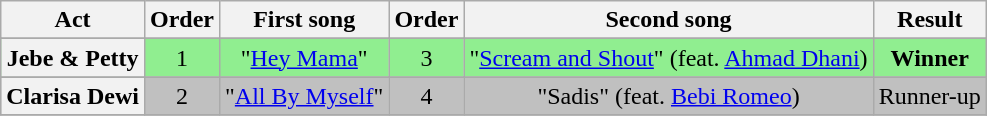<table class="wikitable plainrowheaders" style="text-align:center;">
<tr>
<th scope="col">Act</th>
<th scope="col">Order</th>
<th scope="col">First song</th>
<th scope="col">Order</th>
<th scope="col">Second song</th>
<th scope="col">Result</th>
</tr>
<tr>
</tr>
<tr style="background:lightgreen" ;>
<th scope="row">Jebe & Petty</th>
<td>1</td>
<td>"<a href='#'>Hey Mama</a>"</td>
<td>3</td>
<td>"<a href='#'>Scream and Shout</a>" (feat. <a href='#'>Ahmad Dhani</a>)</td>
<td><strong>Winner</strong></td>
</tr>
<tr>
</tr>
<tr style="background:silver" ;>
<th scope="row">Clarisa Dewi</th>
<td>2</td>
<td>"<a href='#'>All By Myself</a>"</td>
<td>4</td>
<td>"Sadis" (feat. <a href='#'>Bebi Romeo</a>)</td>
<td>Runner-up</td>
</tr>
<tr>
</tr>
</table>
